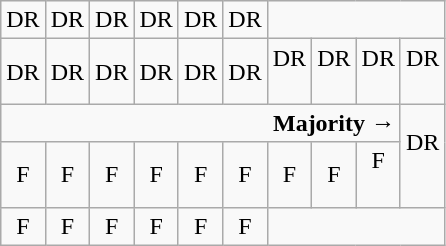<table class="wikitable" style="text-align:center">
<tr>
<td>DR</td>
<td>DR</td>
<td>DR</td>
<td>DR</td>
<td>DR</td>
<td>DR</td>
</tr>
<tr>
<td width=10% >DR</td>
<td width=10% >DR</td>
<td width=10% >DR</td>
<td width=10% >DR</td>
<td width=10% >DR</td>
<td width=10% >DR</td>
<td width=10% >DR<br><br></td>
<td width=10% >DR<br><br></td>
<td width=10% >DR<br><br></td>
<td width=10% >DR<br><br></td>
</tr>
<tr style="height:1em">
<td colspan=9 style="text-align:right"><strong>Majority →</strong></td>
<td rowspan=2 >DR<br><br></td>
</tr>
<tr>
<td>F</td>
<td>F</td>
<td>F</td>
<td>F</td>
<td>F</td>
<td>F</td>
<td>F</td>
<td>F</td>
<td>F<br><br></td>
</tr>
<tr>
<td>F</td>
<td>F</td>
<td>F</td>
<td>F</td>
<td>F</td>
<td>F</td>
</tr>
</table>
